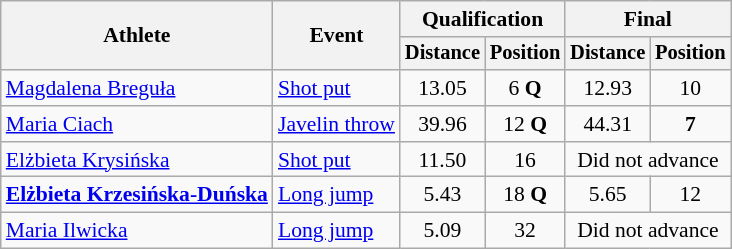<table class=wikitable style="font-size:90%">
<tr>
<th rowspan="2">Athlete</th>
<th rowspan="2">Event</th>
<th colspan="2">Qualification</th>
<th colspan="2">Final</th>
</tr>
<tr style="font-size:95%">
<th>Distance</th>
<th>Position</th>
<th>Distance</th>
<th>Position</th>
</tr>
<tr align=center>
<td align=left><a href='#'>Magdalena Breguła</a></td>
<td align=left><a href='#'>Shot put</a></td>
<td>13.05</td>
<td>6 <strong>Q</strong></td>
<td>12.93</td>
<td>10</td>
</tr>
<tr align=center>
<td align=left><a href='#'>Maria Ciach</a></td>
<td align=left><a href='#'>Javelin throw</a></td>
<td>39.96</td>
<td>12 <strong>Q</strong></td>
<td>44.31</td>
<td><strong>7</strong></td>
</tr>
<tr align=center>
<td align=left><a href='#'>Elżbieta Krysińska</a></td>
<td align=left><a href='#'>Shot put</a></td>
<td>11.50</td>
<td>16</td>
<td colspan=2>Did not advance</td>
</tr>
<tr align=center>
<td align=left><strong><a href='#'>Elżbieta Krzesińska-Duńska</a></strong></td>
<td align=left><a href='#'>Long jump</a></td>
<td>5.43</td>
<td>18 <strong>Q</strong></td>
<td>5.65</td>
<td>12</td>
</tr>
<tr align=center>
<td align=left><a href='#'>Maria Ilwicka</a></td>
<td align=left><a href='#'>Long jump</a></td>
<td>5.09</td>
<td>32</td>
<td colspan=2>Did not advance</td>
</tr>
</table>
